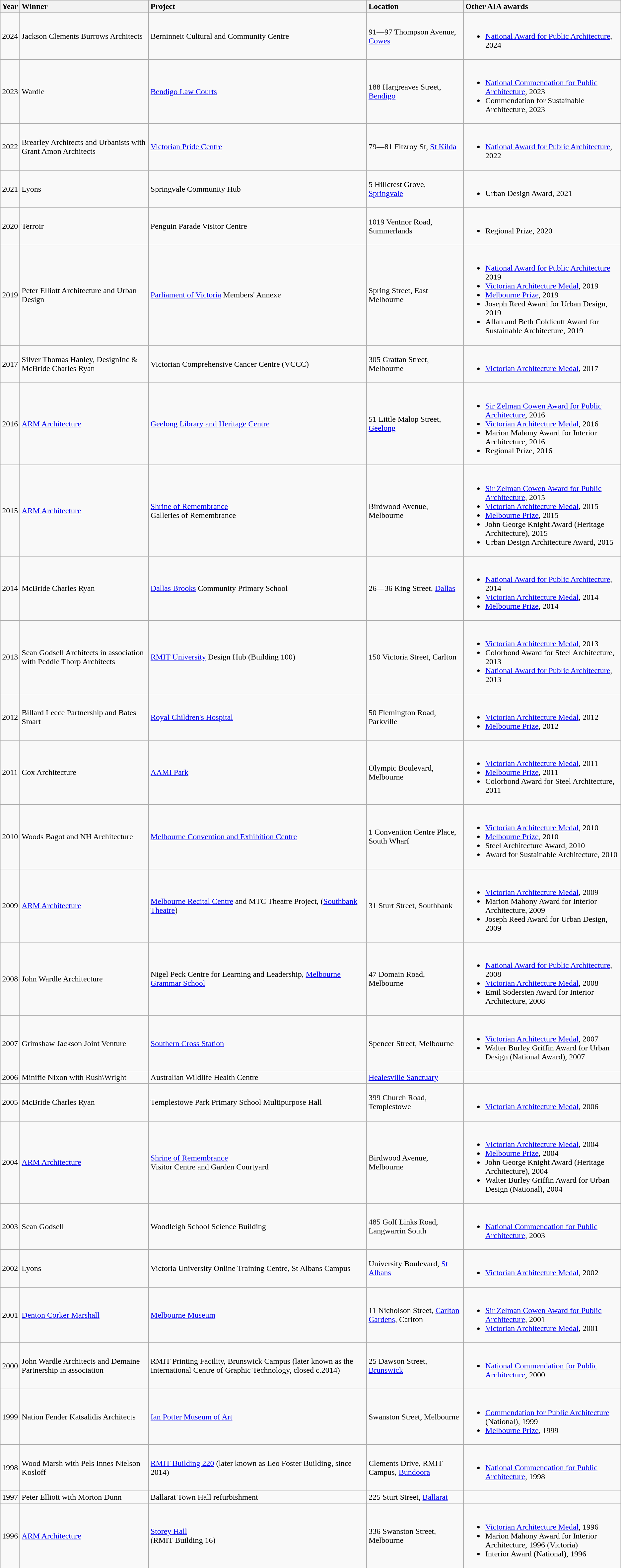<table class="wikitable sortable">
<tr>
<th>Year</th>
<th style="text-align:left;">Winner</th>
<th style="text-align:left;">Project</th>
<th style="text-align:left;">Location</th>
<th style="text-align:left;">Other AIA awards</th>
</tr>
<tr>
<td>2024</td>
<td>Jackson Clements Burrows Architects</td>
<td>Berninneit Cultural and Community Centre</td>
<td>91—97 Thompson Avenue, <a href='#'>Cowes</a></td>
<td><br><ul><li><a href='#'>National Award for Public Architecture</a>, 2024</li></ul></td>
</tr>
<tr>
<td>2023</td>
<td>Wardle</td>
<td><a href='#'>Bendigo Law Courts</a></td>
<td>188 Hargreaves Street, <a href='#'>Bendigo</a></td>
<td><br><ul><li><a href='#'>National Commendation for Public Architecture</a>, 2023</li><li>Commendation for Sustainable Architecture, 2023</li></ul></td>
</tr>
<tr>
<td>2022</td>
<td>Brearley Architects and Urbanists with Grant Amon Architects</td>
<td><a href='#'>Victorian Pride Centre</a></td>
<td>79—81 Fitzroy St, <a href='#'>St Kilda</a></td>
<td><br><ul><li><a href='#'>National Award for Public Architecture</a>, 2022</li></ul></td>
</tr>
<tr>
<td>2021</td>
<td>Lyons</td>
<td>Springvale Community Hub</td>
<td>5 Hillcrest Grove, <a href='#'>Springvale</a></td>
<td><br><ul><li>Urban Design Award, 2021</li></ul></td>
</tr>
<tr>
<td>2020</td>
<td>Terroir</td>
<td>Penguin Parade Visitor Centre</td>
<td>1019 Ventnor Road, Summerlands</td>
<td><br><ul><li>Regional Prize, 2020</li></ul></td>
</tr>
<tr>
<td>2019</td>
<td>Peter Elliott Architecture and Urban Design</td>
<td><a href='#'>Parliament of Victoria</a> Members' Annexe</td>
<td>Spring Street, East Melbourne</td>
<td><br><ul><li><a href='#'>National Award for Public Architecture</a> 2019</li><li><a href='#'>Victorian Architecture Medal</a>, 2019</li><li><a href='#'>Melbourne Prize</a>, 2019</li><li>Joseph Reed Award for Urban Design, 2019</li><li>Allan and Beth Coldicutt Award for Sustainable Architecture, 2019</li></ul></td>
</tr>
<tr>
<td>2017</td>
<td>Silver Thomas Hanley, DesignInc & McBride Charles Ryan</td>
<td>Victorian Comprehensive Cancer Centre (VCCC)</td>
<td>305 Grattan Street, Melbourne</td>
<td><br><ul><li><a href='#'>Victorian Architecture Medal</a>, 2017</li></ul></td>
</tr>
<tr>
<td>2016</td>
<td><a href='#'>ARM Architecture</a></td>
<td><a href='#'>Geelong Library and Heritage Centre</a></td>
<td>51 Little Malop Street, <a href='#'>Geelong</a></td>
<td><br><ul><li><a href='#'>Sir Zelman Cowen Award for Public Architecture</a>, 2016</li><li><a href='#'>Victorian Architecture Medal</a>, 2016</li><li>Marion Mahony Award for Interior Architecture, 2016</li><li>Regional Prize, 2016</li></ul></td>
</tr>
<tr>
<td>2015</td>
<td><a href='#'>ARM Architecture</a></td>
<td><a href='#'>Shrine of Remembrance</a><br>Galleries of Remembrance</td>
<td>Birdwood Avenue, Melbourne</td>
<td><br><ul><li><a href='#'>Sir Zelman Cowen Award for Public Architecture</a>, 2015</li><li><a href='#'>Victorian Architecture Medal</a>, 2015</li><li><a href='#'>Melbourne Prize</a>, 2015</li><li>John George Knight Award (Heritage Architecture), 2015</li><li>Urban Design Architecture Award, 2015</li></ul></td>
</tr>
<tr>
<td>2014</td>
<td>McBride Charles Ryan</td>
<td><a href='#'>Dallas Brooks</a> Community Primary School</td>
<td>26—36 King Street, <a href='#'>Dallas</a></td>
<td><br><ul><li><a href='#'>National Award for Public Architecture</a>, 2014</li><li><a href='#'>Victorian Architecture Medal</a>, 2014</li><li><a href='#'>Melbourne Prize</a>, 2014</li></ul></td>
</tr>
<tr>
<td>2013</td>
<td>Sean Godsell Architects in association with Peddle Thorp Architects</td>
<td><a href='#'>RMIT University</a> Design Hub (Building 100)</td>
<td>150 Victoria Street, Carlton</td>
<td><br><ul><li><a href='#'>Victorian Architecture Medal</a>, 2013</li><li>Colorbond Award for Steel Architecture, 2013</li><li><a href='#'>National Award for Public Architecture</a>, 2013</li></ul></td>
</tr>
<tr>
<td>2012</td>
<td>Billard Leece Partnership and Bates Smart</td>
<td><a href='#'>Royal Children's Hospital</a></td>
<td>50 Flemington Road, Parkville</td>
<td><br><ul><li><a href='#'>Victorian Architecture Medal</a>, 2012</li><li><a href='#'>Melbourne Prize</a>, 2012</li></ul></td>
</tr>
<tr>
<td>2011</td>
<td>Cox Architecture</td>
<td><a href='#'>AAMI Park</a></td>
<td>Olympic Boulevard, Melbourne</td>
<td><br><ul><li><a href='#'>Victorian Architecture Medal</a>, 2011</li><li><a href='#'>Melbourne Prize</a>, 2011</li><li>Colorbond Award for Steel Architecture, 2011</li></ul></td>
</tr>
<tr>
<td>2010</td>
<td>Woods Bagot and NH Architecture</td>
<td><a href='#'>Melbourne Convention and Exhibition Centre</a></td>
<td>1 Convention Centre Place, South Wharf</td>
<td><br><ul><li><a href='#'>Victorian Architecture Medal</a>, 2010</li><li><a href='#'>Melbourne Prize</a>, 2010</li><li>Steel Architecture Award, 2010</li><li>Award for Sustainable Architecture, 2010</li></ul></td>
</tr>
<tr>
<td>2009</td>
<td><a href='#'>ARM Architecture</a></td>
<td><a href='#'>Melbourne Recital Centre</a> and MTC Theatre Project, (<a href='#'>Southbank Theatre</a>)</td>
<td>31 Sturt Street, Southbank</td>
<td><br><ul><li><a href='#'>Victorian Architecture Medal</a>, 2009</li><li>Marion Mahony Award for Interior Architecture, 2009</li><li>Joseph Reed Award for Urban Design, 2009</li></ul></td>
</tr>
<tr>
<td>2008</td>
<td>John Wardle Architecture</td>
<td>Nigel Peck Centre for Learning and Leadership, <a href='#'>Melbourne Grammar School</a></td>
<td>47 Domain Road, Melbourne</td>
<td><br><ul><li><a href='#'>National Award for Public Architecture</a>, 2008</li><li><a href='#'>Victorian Architecture Medal</a>, 2008</li><li>Emil Sodersten Award for Interior Architecture, 2008</li></ul></td>
</tr>
<tr>
<td>2007</td>
<td>Grimshaw Jackson Joint Venture</td>
<td><a href='#'>Southern Cross Station</a></td>
<td>Spencer Street, Melbourne</td>
<td><br><ul><li><a href='#'>Victorian Architecture Medal</a>, 2007</li><li>Walter Burley Griffin Award for Urban Design (National Award), 2007</li></ul></td>
</tr>
<tr>
<td>2006</td>
<td>Minifie Nixon with Rush\Wright</td>
<td>Australian Wildlife Health Centre</td>
<td><a href='#'>Healesville Sanctuary</a></td>
<td></td>
</tr>
<tr>
<td>2005</td>
<td>McBride Charles Ryan</td>
<td>Templestowe Park Primary School Multipurpose Hall</td>
<td>399 Church Road, Templestowe</td>
<td><br><ul><li><a href='#'>Victorian Architecture Medal</a>, 2006</li></ul></td>
</tr>
<tr>
<td>2004</td>
<td><a href='#'>ARM Architecture</a></td>
<td><a href='#'>Shrine of Remembrance</a><br>Visitor Centre and Garden Courtyard</td>
<td>Birdwood Avenue, Melbourne</td>
<td><br><ul><li><a href='#'>Victorian Architecture Medal</a>, 2004</li><li><a href='#'>Melbourne Prize</a>, 2004</li><li>John George Knight Award (Heritage Architecture), 2004</li><li>Walter Burley Griffin Award for Urban Design (National), 2004</li></ul></td>
</tr>
<tr>
<td>2003</td>
<td>Sean Godsell</td>
<td>Woodleigh School Science Building</td>
<td>485 Golf Links Road, Langwarrin South</td>
<td><br><ul><li><a href='#'>National Commendation for Public Architecture</a>, 2003</li></ul></td>
</tr>
<tr>
<td>2002</td>
<td>Lyons</td>
<td>Victoria University Online Training Centre, St Albans Campus</td>
<td>University Boulevard, <a href='#'>St Albans</a></td>
<td><br><ul><li><a href='#'>Victorian Architecture Medal</a>, 2002</li></ul></td>
</tr>
<tr>
<td>2001</td>
<td><a href='#'>Denton Corker Marshall</a></td>
<td><a href='#'>Melbourne Museum</a></td>
<td>11 Nicholson Street, <a href='#'>Carlton Gardens</a>, Carlton</td>
<td><br><ul><li><a href='#'>Sir Zelman Cowen Award for Public Architecture</a>, 2001</li><li><a href='#'>Victorian Architecture Medal</a>, 2001</li></ul></td>
</tr>
<tr>
<td>2000</td>
<td>John Wardle Architects and Demaine Partnership in association</td>
<td>RMIT Printing Facility, Brunswick Campus (later known as the International Centre of Graphic Technology, closed c.2014)</td>
<td>25 Dawson Street, <a href='#'>Brunswick</a></td>
<td><br><ul><li><a href='#'>National Commendation for Public Architecture</a>, 2000</li></ul></td>
</tr>
<tr>
<td>1999</td>
<td>Nation Fender Katsalidis Architects</td>
<td><a href='#'>Ian Potter Museum of Art</a></td>
<td>Swanston Street, Melbourne</td>
<td><br><ul><li><a href='#'>Commendation for Public Architecture</a> (National), 1999</li><li><a href='#'>Melbourne Prize</a>, 1999</li></ul></td>
</tr>
<tr>
<td>1998</td>
<td>Wood Marsh with Pels Innes Nielson Kosloff</td>
<td><a href='#'>RMIT Building 220</a> (later known as Leo Foster Building, since 2014)</td>
<td>Clements Drive, RMIT Campus, <a href='#'>Bundoora</a></td>
<td><br><ul><li><a href='#'>National Commendation for Public Architecture</a>, 1998</li></ul></td>
</tr>
<tr>
<td>1997</td>
<td>Peter Elliott with Morton Dunn</td>
<td>Ballarat Town Hall refurbishment</td>
<td>225 Sturt Street, <a href='#'>Ballarat</a></td>
<td></td>
</tr>
<tr>
<td>1996</td>
<td><a href='#'>ARM Architecture</a></td>
<td><a href='#'>Storey Hall</a><br>(RMIT Building 16)</td>
<td>336 Swanston Street, Melbourne</td>
<td><br><ul><li><a href='#'>Victorian Architecture Medal</a>, 1996</li><li>Marion Mahony Award for Interior Architecture, 1996 (Victoria)</li><li>Interior Award (National), 1996</li></ul></td>
</tr>
</table>
